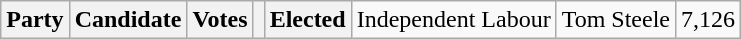<table class="wikitable">
<tr>
<th colspan="2">Party</th>
<th>Candidate</th>
<th>Votes</th>
<th></th>
<th>Elected<br>









</th>
<td>Independent Labour</td>
<td>Tom Steele</td>
<td align="right">7,126<br>
</td>
</tr>
</table>
